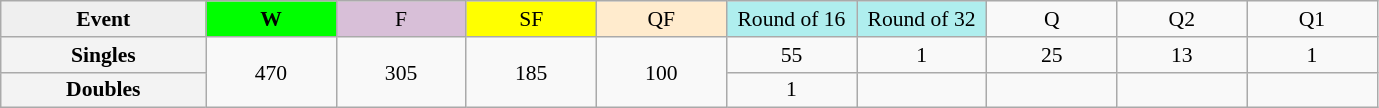<table class="wikitable" style="font-size:90%; text-align:center;">
<tr>
<td style="width:130px; background:#efefef;"><strong>Event</strong></td>
<td style="width:80px; background:lime;"><strong>W</strong></td>
<td style="width:80px; background:thistle;">F</td>
<td style="width:80px; background:#ffff00;">SF</td>
<td style="width:80px; background:#ffebcd;">QF</td>
<td style="width:80px; background:#afeeee;">Round of 16</td>
<td style="width:80px; background:#afeeee;">Round of 32</td>
<td style="width:80px;">Q</td>
<td style="width:80px;">Q2</td>
<td style="width:80px;">Q1</td>
</tr>
<tr>
<th style="background:#f3f3f3;">Singles</th>
<td rowspan="2">470</td>
<td rowspan="2">305</td>
<td rowspan="2">185</td>
<td rowspan="2">100</td>
<td>55</td>
<td>1</td>
<td>25</td>
<td>13</td>
<td>1</td>
</tr>
<tr>
<th style="background:#f3f3f3;">Doubles</th>
<td>1</td>
<td></td>
<td></td>
<td></td>
<td></td>
</tr>
</table>
